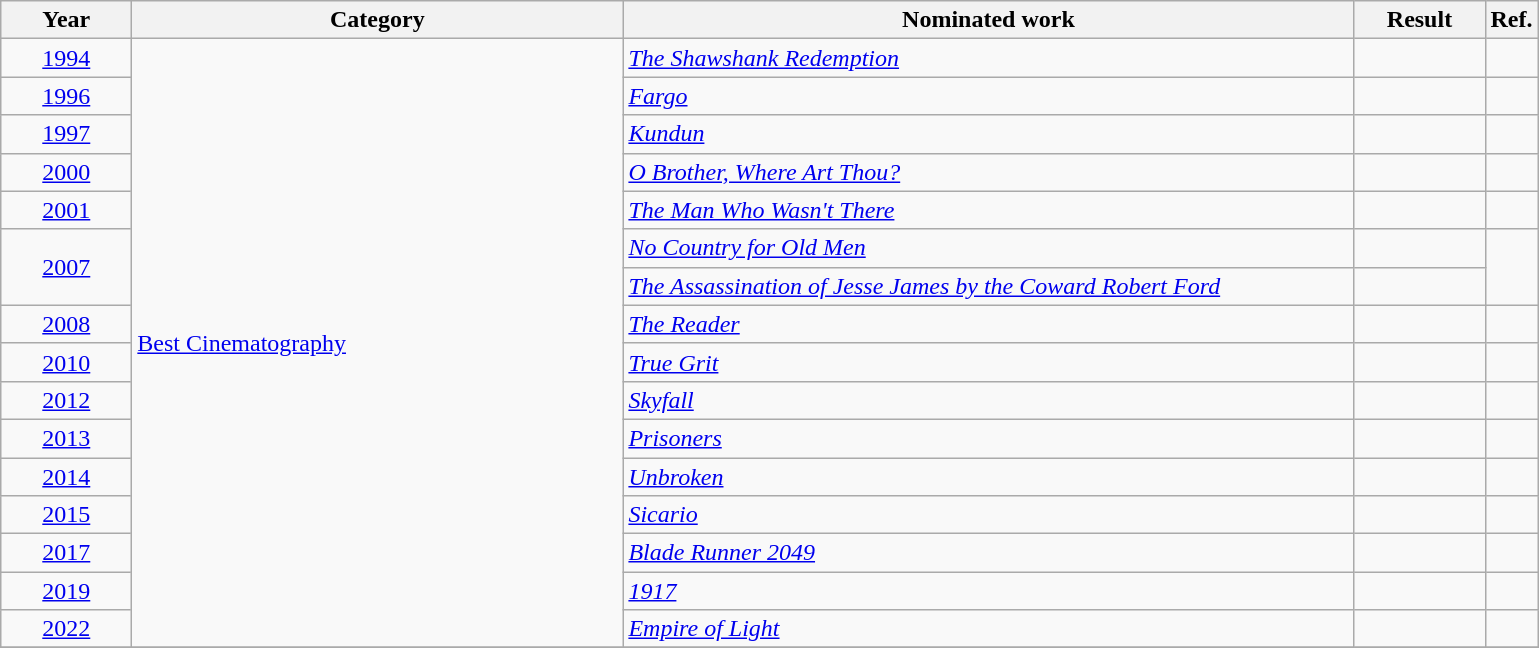<table class=wikitable>
<tr>
<th scope="col" style="width:5em;">Year</th>
<th scope="col" style="width:20em;">Category</th>
<th scope="col" style="width:30em;">Nominated work</th>
<th scope="col" style="width:5em;">Result</th>
<th>Ref.</th>
</tr>
<tr>
<td style="text-align:center;"><a href='#'>1994</a></td>
<td rowspan=16><a href='#'>Best Cinematography</a></td>
<td><em><a href='#'>The Shawshank Redemption</a></em></td>
<td></td>
<td style="text-align:center;"></td>
</tr>
<tr>
<td style="text-align:center;"><a href='#'>1996</a></td>
<td><em><a href='#'>Fargo</a></em></td>
<td></td>
<td style="text-align:center;"></td>
</tr>
<tr>
<td style="text-align:center;"><a href='#'>1997</a></td>
<td><em><a href='#'>Kundun</a></em></td>
<td></td>
<td style="text-align:center;"></td>
</tr>
<tr>
<td style="text-align:center;"><a href='#'>2000</a></td>
<td><em><a href='#'>O Brother, Where Art Thou?</a></em></td>
<td></td>
<td style="text-align:center;"></td>
</tr>
<tr>
<td style="text-align:center;"><a href='#'>2001</a></td>
<td><em><a href='#'>The Man Who Wasn't There</a></em></td>
<td></td>
<td style="text-align:center;"></td>
</tr>
<tr>
<td style="text-align:center;", rowspan=2><a href='#'>2007</a></td>
<td><em><a href='#'>No Country for Old Men</a></em></td>
<td></td>
<td style="text-align:center;", rowspan=2></td>
</tr>
<tr>
<td><em><a href='#'>The Assassination of Jesse James by the Coward Robert Ford</a></em></td>
<td></td>
</tr>
<tr>
<td style="text-align:center;"><a href='#'>2008</a></td>
<td><em><a href='#'>The Reader</a></em></td>
<td></td>
<td style="text-align:center;"></td>
</tr>
<tr>
<td style="text-align:center;"><a href='#'>2010</a></td>
<td><em><a href='#'>True Grit</a></em></td>
<td></td>
<td style="text-align:center;"></td>
</tr>
<tr>
<td style="text-align:center;"><a href='#'>2012</a></td>
<td><em><a href='#'>Skyfall</a></em></td>
<td></td>
<td style="text-align:center;"></td>
</tr>
<tr>
<td style="text-align:center;"><a href='#'>2013</a></td>
<td><em><a href='#'>Prisoners</a></em></td>
<td></td>
<td style="text-align:center;"></td>
</tr>
<tr>
<td style="text-align:center;"><a href='#'>2014</a></td>
<td><em><a href='#'>Unbroken</a></em></td>
<td></td>
<td style="text-align:center;"></td>
</tr>
<tr>
<td style="text-align:center;"><a href='#'>2015</a></td>
<td><em><a href='#'>Sicario</a></em></td>
<td></td>
<td style="text-align:center;"></td>
</tr>
<tr>
<td style="text-align:center;"><a href='#'>2017</a></td>
<td><em><a href='#'>Blade Runner 2049</a></em></td>
<td></td>
<td style="text-align:center;"></td>
</tr>
<tr>
<td style="text-align:center;"><a href='#'>2019</a></td>
<td><em><a href='#'>1917</a></em></td>
<td></td>
<td style="text-align:center;"></td>
</tr>
<tr>
<td style="text-align:center;"><a href='#'>2022</a></td>
<td><em><a href='#'>Empire of Light</a></em></td>
<td></td>
<td style="text-align:center;"></td>
</tr>
<tr>
</tr>
</table>
